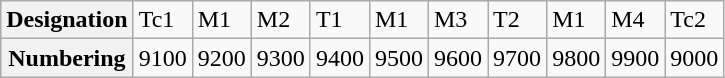<table class="wikitable">
<tr>
<th>Designation</th>
<td>Tc1</td>
<td>M1</td>
<td>M2</td>
<td>T1</td>
<td>M1</td>
<td>M3</td>
<td>T2</td>
<td>M1</td>
<td>M4</td>
<td>Tc2</td>
</tr>
<tr>
<th>Numbering</th>
<td>9100</td>
<td>9200</td>
<td>9300</td>
<td>9400</td>
<td>9500</td>
<td>9600</td>
<td>9700</td>
<td>9800</td>
<td>9900</td>
<td>9000</td>
</tr>
</table>
